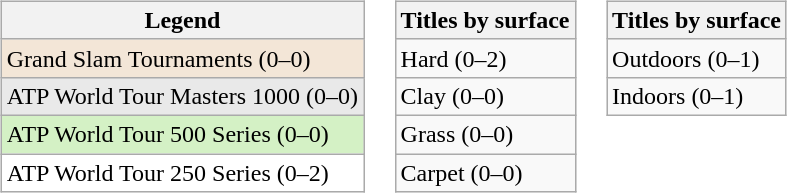<table>
<tr valign=top>
<td><br><table class=wikitable>
<tr>
<th>Legend</th>
</tr>
<tr bgcolor="#f3e6d7">
<td>Grand Slam Tournaments (0–0)</td>
</tr>
<tr bgcolor="#e9e9e9">
<td>ATP World Tour Masters 1000 (0–0)</td>
</tr>
<tr bgcolor="#d4f1c5">
<td>ATP World Tour 500 Series (0–0)</td>
</tr>
<tr bgcolor="#ffffff">
<td>ATP World Tour 250 Series (0–2)</td>
</tr>
</table>
</td>
<td><br><table class=wikitable>
<tr>
<th>Titles by surface</th>
</tr>
<tr>
<td>Hard (0–2)</td>
</tr>
<tr>
<td>Clay (0–0)</td>
</tr>
<tr>
<td>Grass (0–0)</td>
</tr>
<tr>
<td>Carpet (0–0)</td>
</tr>
</table>
</td>
<td><br><table class=wikitable>
<tr>
<th>Titles by surface</th>
</tr>
<tr>
<td>Outdoors (0–1)</td>
</tr>
<tr>
<td>Indoors (0–1)</td>
</tr>
</table>
</td>
</tr>
</table>
